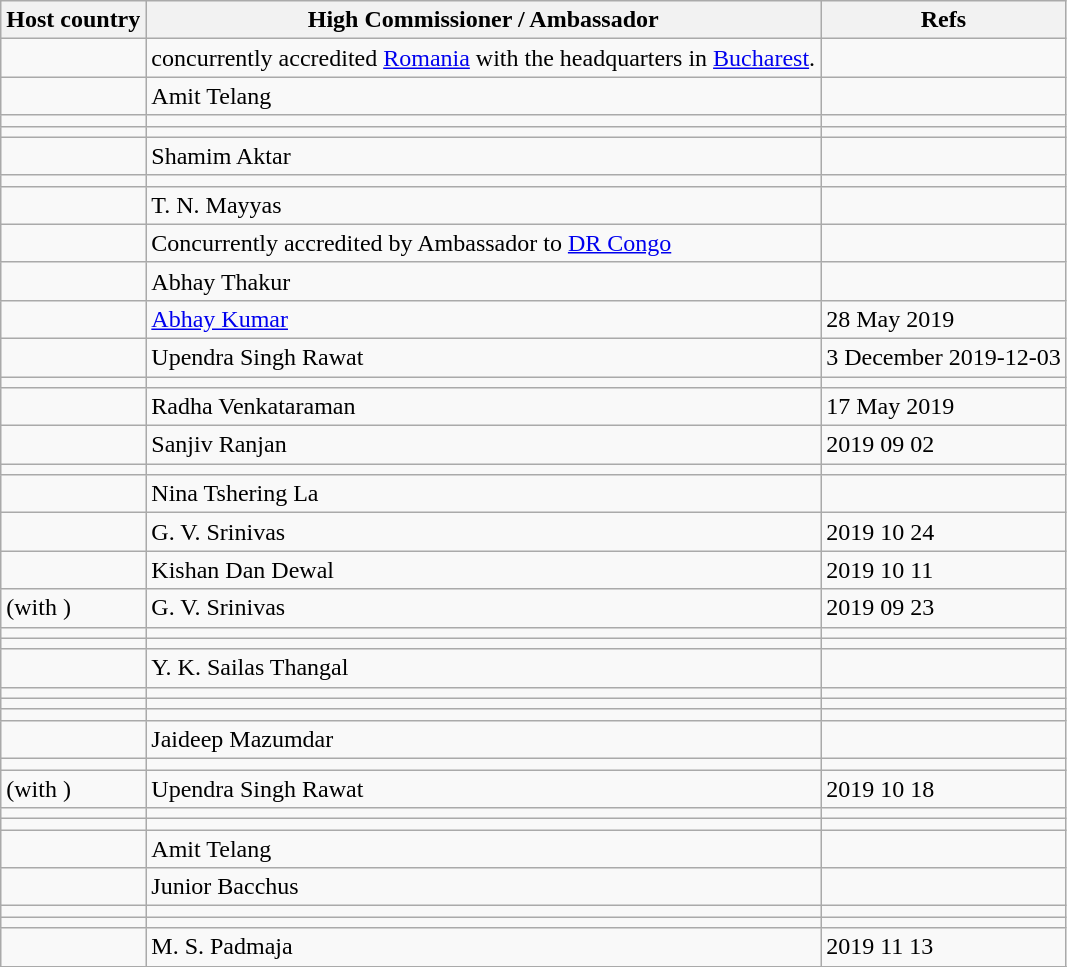<table class="wikitable sortable">
<tr>
<th>Host country</th>
<th>High Commissioner / Ambassador</th>
<th>Refs</th>
</tr>
<tr>
<td></td>
<td>concurrently accredited <a href='#'>Romania</a> with the headquarters in <a href='#'>Bucharest</a>.</td>
</tr>
<tr>
<td></td>
<td>Amit Telang</td>
<td></td>
</tr>
<tr>
<td></td>
<td></td>
<td></td>
</tr>
<tr>
<td></td>
<td></td>
<td></td>
</tr>
<tr>
<td></td>
<td>Shamim Aktar</td>
<td></td>
</tr>
<tr>
<td></td>
<td></td>
<td></td>
</tr>
<tr>
<td></td>
<td>T. N. Mayyas</td>
<td></td>
</tr>
<tr>
<td></td>
<td>Concurrently accredited by Ambassador to <a href='#'>DR Congo</a></td>
<td></td>
</tr>
<tr>
<td></td>
<td>Abhay Thakur</td>
<td></td>
</tr>
<tr>
<td></td>
<td><a href='#'>Abhay Kumar</a></td>
<td>28 May 2019 </td>
</tr>
<tr>
<td></td>
<td>Upendra Singh Rawat</td>
<td>3 December 2019-12-03 </td>
</tr>
<tr>
<td></td>
<td></td>
<td></td>
</tr>
<tr>
<td></td>
<td>Radha Venkataraman</td>
<td>17 May 2019</td>
</tr>
<tr>
<td></td>
<td>Sanjiv Ranjan</td>
<td>2019 09 02</td>
</tr>
<tr>
<td></td>
<td></td>
<td></td>
</tr>
<tr>
<td></td>
<td>Nina Tshering La</td>
<td></td>
</tr>
<tr>
<td></td>
<td>G. V. Srinivas</td>
<td>2019 10 24</td>
</tr>
<tr>
<td></td>
<td>Kishan Dan Dewal</td>
<td>2019 10 11</td>
</tr>
<tr>
<td> (with )</td>
<td>G. V. Srinivas</td>
<td>2019 09 23 </td>
</tr>
<tr>
<td></td>
<td></td>
<td></td>
</tr>
<tr>
<td></td>
<td></td>
<td></td>
</tr>
<tr>
<td></td>
<td>Y. K. Sailas Thangal</td>
<td></td>
</tr>
<tr>
<td></td>
<td></td>
<td></td>
</tr>
<tr>
<td></td>
<td></td>
<td></td>
</tr>
<tr>
<td></td>
<td></td>
<td></td>
</tr>
<tr>
<td></td>
<td>Jaideep Mazumdar </td>
<td></td>
</tr>
<tr>
<td></td>
<td></td>
<td></td>
</tr>
<tr>
<td> (with )</td>
<td>Upendra Singh Rawat</td>
<td>2019 10 18</td>
</tr>
<tr>
<td></td>
<td></td>
<td></td>
</tr>
<tr>
<td></td>
<td></td>
<td></td>
</tr>
<tr>
<td></td>
<td>Amit Telang</td>
<td></td>
</tr>
<tr>
<td></td>
<td>Junior Bacchus</td>
<td></td>
</tr>
<tr>
<td></td>
<td></td>
<td></td>
</tr>
<tr>
<td></td>
<td></td>
<td></td>
</tr>
<tr>
<td></td>
<td>M. S. Padmaja</td>
<td>2019 11 13</td>
</tr>
<tr>
</tr>
</table>
